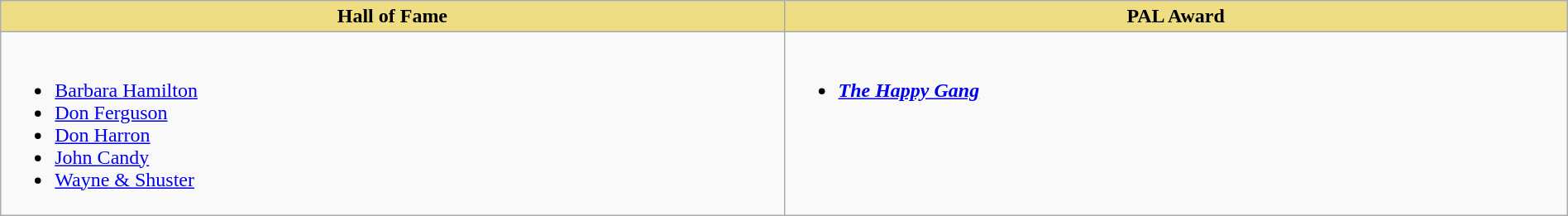<table class="wikitable" style="width:100%;">
<tr>
<th style="background:#EEDD82; width:50%">Hall of Fame</th>
<th style="background:#EEDD82; width:50%">PAL Award</th>
</tr>
<tr>
<td valign="top"><br><ul><li> <a href='#'>Barbara Hamilton</a></li><li> <a href='#'>Don Ferguson</a></li><li> <a href='#'>Don Harron</a></li><li> <a href='#'>John Candy</a></li><li> <a href='#'>Wayne & Shuster</a></li></ul></td>
<td valign="top"><br><ul><li> <strong><em><a href='#'>The Happy Gang</a></em></strong></li></ul></td>
</tr>
</table>
